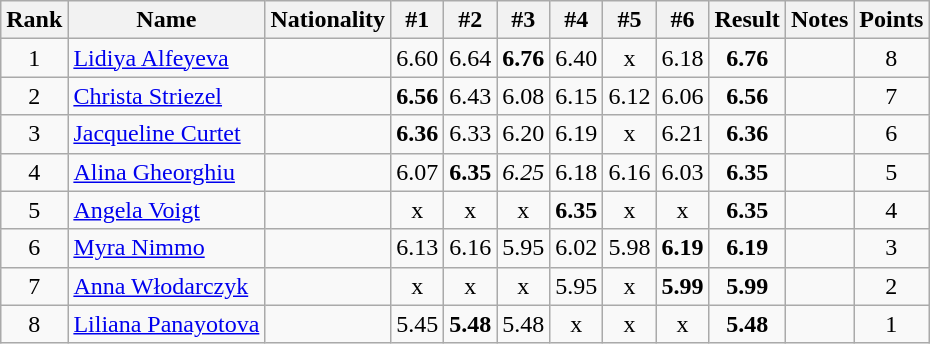<table class="wikitable sortable" style="text-align:center">
<tr>
<th>Rank</th>
<th>Name</th>
<th>Nationality</th>
<th>#1</th>
<th>#2</th>
<th>#3</th>
<th>#4</th>
<th>#5</th>
<th>#6</th>
<th>Result</th>
<th>Notes</th>
<th>Points</th>
</tr>
<tr>
<td>1</td>
<td align=left><a href='#'>Lidiya Alfeyeva</a></td>
<td align=left></td>
<td>6.60</td>
<td>6.64</td>
<td><strong>6.76</strong></td>
<td>6.40</td>
<td>x</td>
<td>6.18</td>
<td><strong>6.76</strong></td>
<td></td>
<td>8</td>
</tr>
<tr>
<td>2</td>
<td align=left><a href='#'>Christa Striezel</a></td>
<td align=left></td>
<td><strong>6.56</strong></td>
<td>6.43</td>
<td>6.08</td>
<td>6.15</td>
<td>6.12</td>
<td>6.06</td>
<td><strong>6.56</strong></td>
<td></td>
<td>7</td>
</tr>
<tr>
<td>3</td>
<td align=left><a href='#'>Jacqueline Curtet</a></td>
<td align=left></td>
<td><strong>6.36</strong></td>
<td>6.33</td>
<td>6.20</td>
<td>6.19</td>
<td>x</td>
<td>6.21</td>
<td><strong>6.36</strong></td>
<td></td>
<td>6</td>
</tr>
<tr>
<td>4</td>
<td align=left><a href='#'>Alina Gheorghiu</a></td>
<td align=left></td>
<td>6.07</td>
<td><strong>6.35</strong></td>
<td><em>6.25</em></td>
<td>6.18</td>
<td>6.16</td>
<td>6.03</td>
<td><strong>6.35</strong></td>
<td></td>
<td>5</td>
</tr>
<tr>
<td>5</td>
<td align=left><a href='#'>Angela Voigt</a></td>
<td align=left></td>
<td>x</td>
<td>x</td>
<td>x</td>
<td><strong>6.35</strong></td>
<td>x</td>
<td>x</td>
<td><strong>6.35</strong></td>
<td></td>
<td>4</td>
</tr>
<tr>
<td>6</td>
<td align=left><a href='#'>Myra Nimmo</a></td>
<td align=left></td>
<td>6.13</td>
<td>6.16</td>
<td>5.95</td>
<td>6.02</td>
<td>5.98</td>
<td><strong>6.19</strong></td>
<td><strong>6.19</strong></td>
<td></td>
<td>3</td>
</tr>
<tr>
<td>7</td>
<td align=left><a href='#'>Anna Włodarczyk</a></td>
<td align=left></td>
<td>x</td>
<td>x</td>
<td>x</td>
<td>5.95</td>
<td>x</td>
<td><strong>5.99</strong></td>
<td><strong>5.99</strong></td>
<td></td>
<td>2</td>
</tr>
<tr>
<td>8</td>
<td align=left><a href='#'>Liliana Panayotova</a></td>
<td align=left></td>
<td>5.45</td>
<td><strong>5.48</strong></td>
<td>5.48</td>
<td>x</td>
<td>x</td>
<td>x</td>
<td><strong>5.48</strong></td>
<td></td>
<td>1</td>
</tr>
</table>
